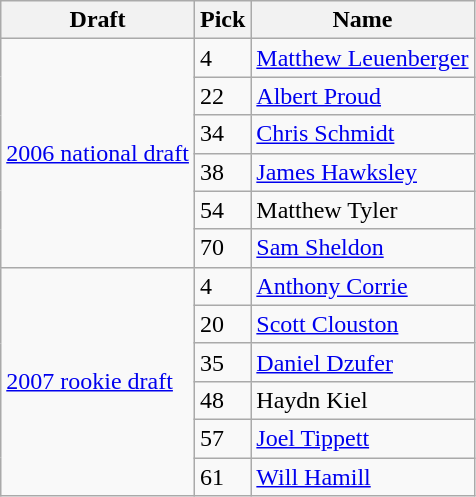<table class="wikitable plainrowheaders">
<tr>
<th scope="col"><strong>Draft</strong></th>
<th scope="col"><strong>Pick</strong></th>
<th scope="col"><strong>Name</strong></th>
</tr>
<tr>
<th rowspan= "6" style="font-weight: normal; background: #F9F9F9; text-align: left;"><a href='#'>2006 national draft</a></th>
<td>4</td>
<td><a href='#'>Matthew Leuenberger</a></td>
</tr>
<tr>
<td>22</td>
<td><a href='#'>Albert Proud</a></td>
</tr>
<tr>
<td>34</td>
<td><a href='#'>Chris Schmidt</a></td>
</tr>
<tr>
<td>38</td>
<td><a href='#'>James Hawksley</a></td>
</tr>
<tr>
<td>54</td>
<td>Matthew Tyler</td>
</tr>
<tr>
<td>70</td>
<td><a href='#'>Sam Sheldon</a></td>
</tr>
<tr>
<th rowspan= "6" style="font-weight: normal; background: #F9F9F9; text-align: left;"><a href='#'>2007 rookie draft</a></th>
<td>4</td>
<td><a href='#'>Anthony Corrie</a></td>
</tr>
<tr>
<td>20</td>
<td><a href='#'>Scott Clouston</a></td>
</tr>
<tr>
<td>35</td>
<td><a href='#'>Daniel Dzufer</a></td>
</tr>
<tr>
<td>48</td>
<td>Haydn Kiel</td>
</tr>
<tr>
<td>57</td>
<td><a href='#'>Joel Tippett</a></td>
</tr>
<tr>
<td>61</td>
<td><a href='#'>Will Hamill</a></td>
</tr>
</table>
